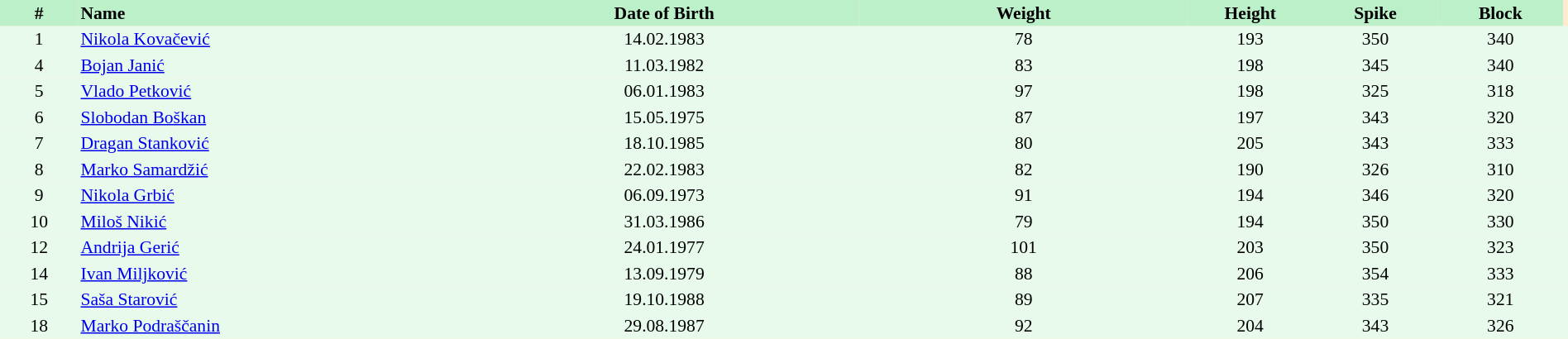<table border=0 cellpadding=2 cellspacing=0  |- bgcolor=#FFECCE style="text-align:center; font-size:90%;" width=100%>
<tr bgcolor=#BBF0C9>
<th width=5%>#</th>
<th width=25% align=left>Name</th>
<th width=25%>Date of Birth</th>
<th width=21%>Weight</th>
<th width=8%>Height</th>
<th width=8%>Spike</th>
<th width=8%>Block</th>
</tr>
<tr bgcolor=#E7FAEC>
<td>1</td>
<td align=left><a href='#'>Nikola Kovačević</a></td>
<td>14.02.1983</td>
<td>78</td>
<td>193</td>
<td>350</td>
<td>340</td>
<td></td>
</tr>
<tr bgcolor=#E7FAEC>
<td>4</td>
<td align=left><a href='#'>Bojan Janić</a></td>
<td>11.03.1982</td>
<td>83</td>
<td>198</td>
<td>345</td>
<td>340</td>
<td></td>
</tr>
<tr bgcolor=#E7FAEC>
<td>5</td>
<td align=left><a href='#'>Vlado Petković</a></td>
<td>06.01.1983</td>
<td>97</td>
<td>198</td>
<td>325</td>
<td>318</td>
<td></td>
</tr>
<tr bgcolor=#E7FAEC>
<td>6</td>
<td align=left><a href='#'>Slobodan Boškan</a></td>
<td>15.05.1975</td>
<td>87</td>
<td>197</td>
<td>343</td>
<td>320</td>
<td></td>
</tr>
<tr bgcolor=#E7FAEC>
<td>7</td>
<td align=left><a href='#'>Dragan Stanković</a></td>
<td>18.10.1985</td>
<td>80</td>
<td>205</td>
<td>343</td>
<td>333</td>
<td></td>
</tr>
<tr bgcolor=#E7FAEC>
<td>8</td>
<td align=left><a href='#'>Marko Samardžić</a></td>
<td>22.02.1983</td>
<td>82</td>
<td>190</td>
<td>326</td>
<td>310</td>
<td></td>
</tr>
<tr bgcolor=#E7FAEC>
<td>9</td>
<td align=left><a href='#'>Nikola Grbić</a></td>
<td>06.09.1973</td>
<td>91</td>
<td>194</td>
<td>346</td>
<td>320</td>
<td></td>
</tr>
<tr bgcolor=#E7FAEC>
<td>10</td>
<td align=left><a href='#'>Miloš Nikić</a></td>
<td>31.03.1986</td>
<td>79</td>
<td>194</td>
<td>350</td>
<td>330</td>
<td></td>
</tr>
<tr bgcolor=#E7FAEC>
<td>12</td>
<td align=left><a href='#'>Andrija Gerić</a></td>
<td>24.01.1977</td>
<td>101</td>
<td>203</td>
<td>350</td>
<td>323</td>
<td></td>
</tr>
<tr bgcolor=#E7FAEC>
<td>14</td>
<td align=left><a href='#'>Ivan Miljković</a></td>
<td>13.09.1979</td>
<td>88</td>
<td>206</td>
<td>354</td>
<td>333</td>
<td></td>
</tr>
<tr bgcolor=#E7FAEC>
<td>15</td>
<td align=left><a href='#'>Saša Starović</a></td>
<td>19.10.1988</td>
<td>89</td>
<td>207</td>
<td>335</td>
<td>321</td>
<td></td>
</tr>
<tr bgcolor=#E7FAEC>
<td>18</td>
<td align=left><a href='#'>Marko Podraščanin</a></td>
<td>29.08.1987</td>
<td>92</td>
<td>204</td>
<td>343</td>
<td>326</td>
<td></td>
</tr>
</table>
